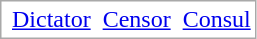<table style="border-spacing: 2px; border: 1px solid darkgray;">
<tr>
<td></td>
<td><a href='#'>Dictator</a></td>
<td></td>
<td><a href='#'>Censor</a></td>
<td></td>
<td><a href='#'>Consul</a></td>
</tr>
</table>
